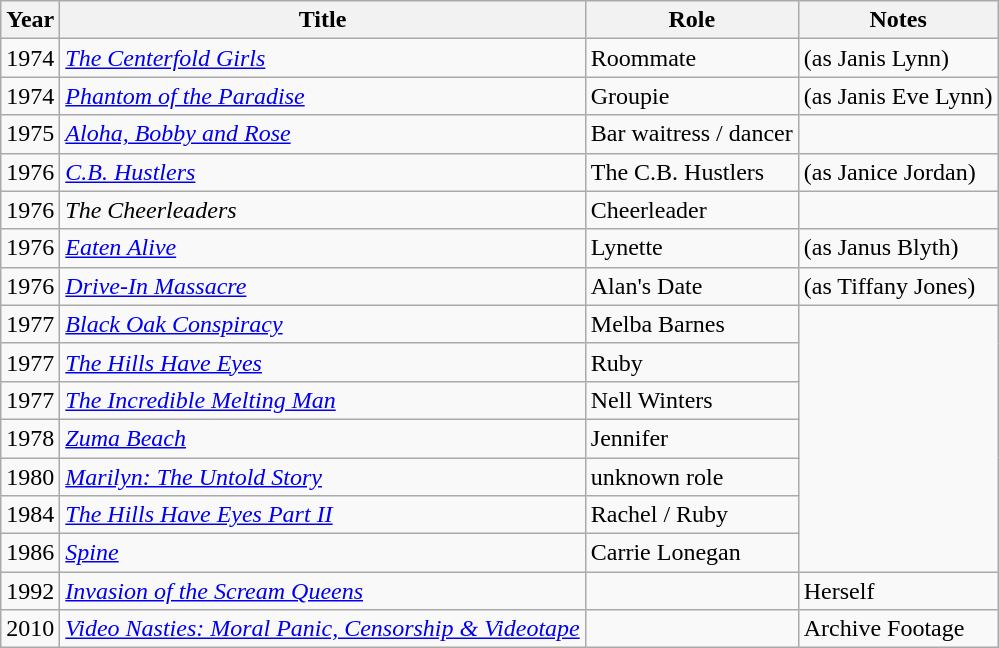<table class="wikitable sortable">
<tr>
<th>Year</th>
<th>Title</th>
<th>Role</th>
<th class="unsortable">Notes</th>
</tr>
<tr>
<td>1974</td>
<td><em><a href='#'>The Centerfold Girls</a></em></td>
<td>Roommate</td>
<td>(as Janis Lynn)</td>
</tr>
<tr>
<td>1974</td>
<td><em><a href='#'>Phantom of the Paradise</a></em></td>
<td>Groupie</td>
<td>(as Janis Eve Lynn)</td>
</tr>
<tr>
<td>1975</td>
<td><em><a href='#'>Aloha, Bobby and Rose</a></em></td>
<td>Bar waitress / dancer</td>
</tr>
<tr>
<td>1976</td>
<td><em><a href='#'>C.B. Hustlers</a></em></td>
<td>The C.B. Hustlers</td>
<td>(as Janice Jordan)</td>
</tr>
<tr>
<td>1976</td>
<td><em>The Cheerleaders</em></td>
<td>Cheerleader</td>
</tr>
<tr>
<td>1976</td>
<td><em><a href='#'>Eaten Alive</a></em></td>
<td>Lynette</td>
<td>(as Janus Blyth)</td>
</tr>
<tr>
<td>1976</td>
<td><em><a href='#'>Drive-In Massacre</a></em></td>
<td>Alan's Date</td>
<td>(as Tiffany Jones)</td>
</tr>
<tr>
<td>1977</td>
<td><em><a href='#'>Black Oak Conspiracy</a></em></td>
<td>Melba Barnes</td>
</tr>
<tr>
<td>1977</td>
<td><em><a href='#'>The Hills Have Eyes</a></em></td>
<td>Ruby</td>
</tr>
<tr>
<td>1977</td>
<td><em><a href='#'>The Incredible Melting Man</a></em></td>
<td>Nell Winters</td>
</tr>
<tr>
<td>1978</td>
<td><em><a href='#'>Zuma Beach</a></em></td>
<td>Jennifer</td>
</tr>
<tr>
<td>1980</td>
<td><em><a href='#'>Marilyn: The Untold Story</a></em></td>
<td>unknown role</td>
</tr>
<tr>
<td>1984</td>
<td><em><a href='#'>The Hills Have Eyes Part II</a></em></td>
<td>Rachel / Ruby</td>
</tr>
<tr>
<td>1986</td>
<td><em><a href='#'>Spine</a></em></td>
<td>Carrie Lonegan</td>
</tr>
<tr>
<td>1992</td>
<td><em><a href='#'>Invasion of the Scream Queens</a></em></td>
<td></td>
<td>Herself</td>
</tr>
<tr>
<td>2010</td>
<td><em><a href='#'>Video Nasties: Moral Panic, Censorship & Videotape</a></em></td>
<td></td>
<td>Archive Footage</td>
</tr>
</table>
